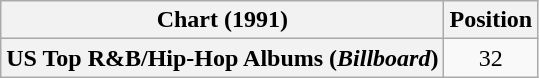<table class="wikitable plainrowheaders" style="text-align:center">
<tr>
<th scope="col">Chart (1991)</th>
<th scope="col">Position</th>
</tr>
<tr>
<th scope="row">US Top R&B/Hip-Hop Albums (<em>Billboard</em>)</th>
<td>32</td>
</tr>
</table>
